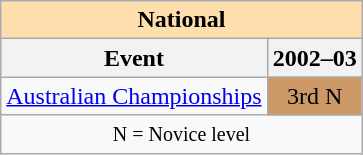<table class="wikitable" style="text-align:center">
<tr>
<th style="background-color: #ffdead; " colspan=2 align=center>National</th>
</tr>
<tr>
<th>Event</th>
<th>2002–03</th>
</tr>
<tr>
<td align=left><a href='#'>Australian Championships</a></td>
<td bgcolor=cc9966>3rd N</td>
</tr>
<tr>
<td colspan=2 align=center><small> N = Novice level </small></td>
</tr>
</table>
